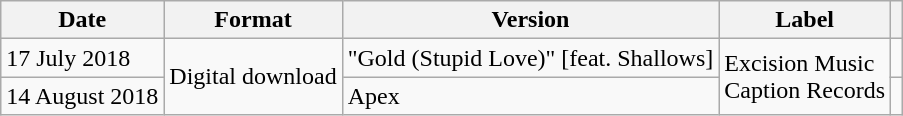<table class="wikitable plainrowheaders">
<tr>
<th>Date</th>
<th>Format</th>
<th>Version</th>
<th>Label</th>
<th></th>
</tr>
<tr>
<td>17 July 2018</td>
<td rowspan="2">Digital download</td>
<td>"Gold (Stupid Love)" [feat. Shallows]</td>
<td rowspan="2">Excision Music<br>Caption Records</td>
<td></td>
</tr>
<tr>
<td>14 August 2018</td>
<td>Apex</td>
<td></td>
</tr>
</table>
